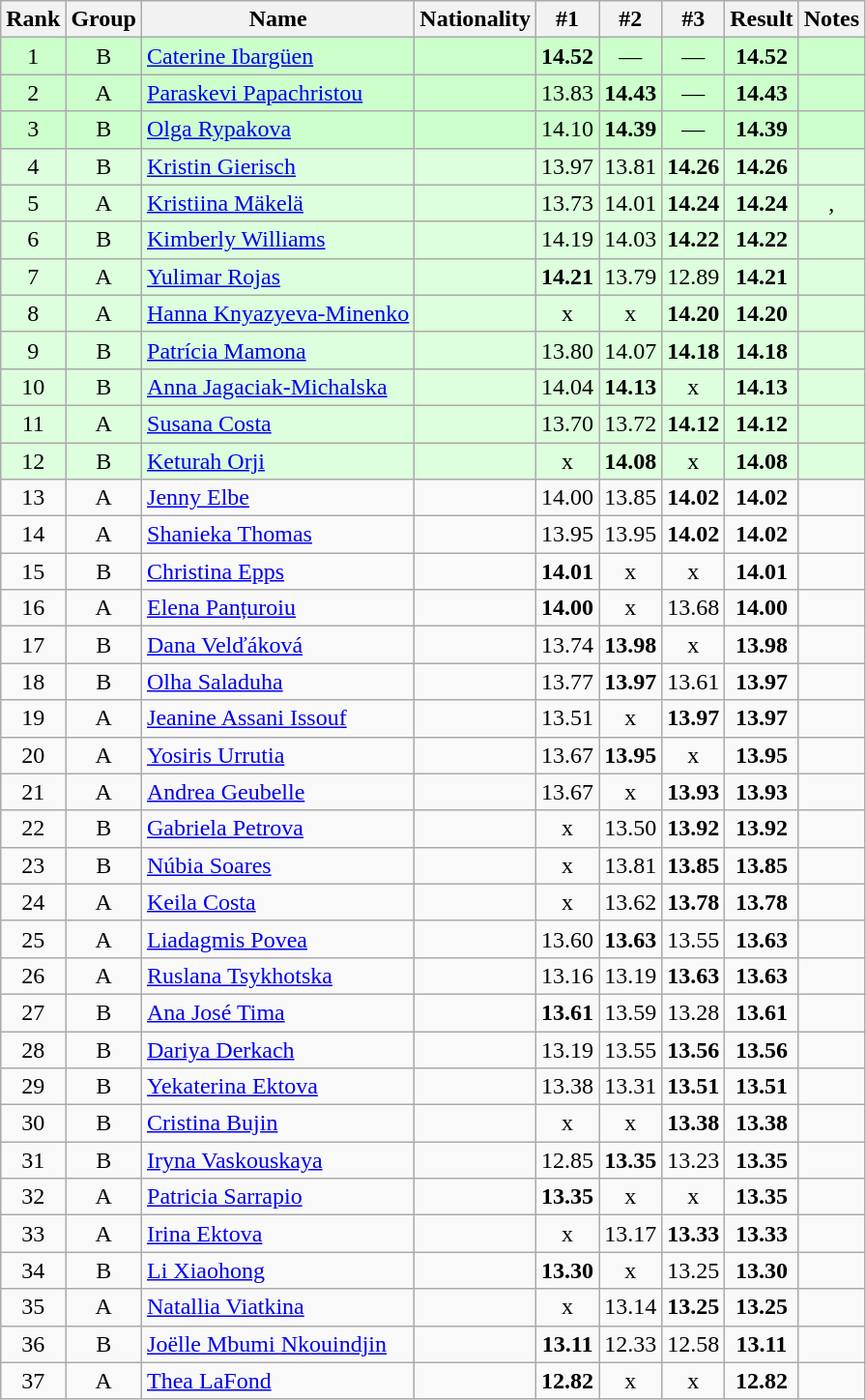<table class="wikitable sortable" style="text-align:center">
<tr>
<th>Rank</th>
<th>Group</th>
<th>Name</th>
<th>Nationality</th>
<th>#1</th>
<th>#2</th>
<th>#3</th>
<th>Result</th>
<th>Notes</th>
</tr>
<tr bgcolor=ccffcc>
<td>1</td>
<td>B</td>
<td align="left"><a href='#'>Caterine Ibargüen</a></td>
<td align="left"></td>
<td><strong>14.52</strong></td>
<td>—</td>
<td>—</td>
<td><strong>14.52</strong></td>
<td></td>
</tr>
<tr bgcolor=ccffcc>
<td>2</td>
<td>A</td>
<td align="left"><a href='#'>Paraskevi Papachristou</a></td>
<td align="left"></td>
<td>13.83</td>
<td><strong>14.43</strong></td>
<td>—</td>
<td><strong>14.43</strong></td>
<td></td>
</tr>
<tr bgcolor=ccffcc>
<td>3</td>
<td>B</td>
<td align="left"><a href='#'>Olga Rypakova</a></td>
<td align="left"></td>
<td>14.10</td>
<td><strong>14.39</strong></td>
<td>—</td>
<td><strong>14.39</strong></td>
<td></td>
</tr>
<tr bgcolor=ddffdd>
<td>4</td>
<td>B</td>
<td align="left"><a href='#'>Kristin Gierisch</a></td>
<td align="left"></td>
<td>13.97</td>
<td>13.81</td>
<td><strong>14.26</strong></td>
<td><strong>14.26</strong></td>
<td></td>
</tr>
<tr bgcolor=ddffdd>
<td>5</td>
<td>A</td>
<td align="left"><a href='#'>Kristiina Mäkelä</a></td>
<td align="left"></td>
<td>13.73</td>
<td>14.01</td>
<td><strong>14.24</strong></td>
<td><strong>14.24</strong></td>
<td>, </td>
</tr>
<tr bgcolor=ddffdd>
<td>6</td>
<td>B</td>
<td align="left"><a href='#'>Kimberly Williams</a></td>
<td align="left"></td>
<td>14.19</td>
<td>14.03</td>
<td><strong>14.22</strong></td>
<td><strong>14.22</strong></td>
<td></td>
</tr>
<tr bgcolor=ddffdd>
<td>7</td>
<td>A</td>
<td align="left"><a href='#'>Yulimar Rojas</a></td>
<td align="left"></td>
<td><strong>14.21</strong></td>
<td>13.79</td>
<td>12.89</td>
<td><strong>14.21</strong></td>
<td></td>
</tr>
<tr bgcolor=ddffdd>
<td>8</td>
<td>A</td>
<td align="left"><a href='#'>Hanna Knyazyeva-Minenko</a></td>
<td align="left"></td>
<td>x</td>
<td>x</td>
<td><strong>14.20</strong></td>
<td><strong>14.20</strong></td>
<td></td>
</tr>
<tr bgcolor=ddffdd>
<td>9</td>
<td>B</td>
<td align="left"><a href='#'>Patrícia Mamona</a></td>
<td align="left"></td>
<td>13.80</td>
<td>14.07</td>
<td><strong>14.18</strong></td>
<td><strong>14.18</strong></td>
<td></td>
</tr>
<tr bgcolor=ddffdd>
<td>10</td>
<td>B</td>
<td align="left"><a href='#'>Anna Jagaciak-Michalska</a></td>
<td align="left"></td>
<td>14.04</td>
<td><strong>14.13</strong></td>
<td>x</td>
<td><strong>14.13</strong></td>
<td></td>
</tr>
<tr bgcolor=ddffdd>
<td>11</td>
<td>A</td>
<td align="left"><a href='#'>Susana Costa</a></td>
<td align="left"></td>
<td>13.70</td>
<td>13.72</td>
<td><strong>14.12</strong></td>
<td><strong>14.12</strong></td>
<td></td>
</tr>
<tr bgcolor=ddffdd>
<td>12</td>
<td>B</td>
<td align="left"><a href='#'>Keturah Orji</a></td>
<td align="left"></td>
<td>x</td>
<td><strong>14.08</strong></td>
<td>x</td>
<td><strong>14.08</strong></td>
<td></td>
</tr>
<tr>
<td>13</td>
<td>A</td>
<td align="left"><a href='#'>Jenny Elbe</a></td>
<td align="left"></td>
<td>14.00</td>
<td>13.85</td>
<td><strong>14.02</strong></td>
<td><strong>14.02</strong></td>
<td></td>
</tr>
<tr>
<td>14</td>
<td>A</td>
<td align="left"><a href='#'>Shanieka Thomas</a></td>
<td align="left"></td>
<td>13.95</td>
<td>13.95</td>
<td><strong>14.02</strong></td>
<td><strong>14.02</strong></td>
<td></td>
</tr>
<tr>
<td>15</td>
<td>B</td>
<td align="left"><a href='#'>Christina Epps</a></td>
<td align="left"></td>
<td><strong>14.01</strong></td>
<td>x</td>
<td>x</td>
<td><strong>14.01</strong></td>
<td></td>
</tr>
<tr>
<td>16</td>
<td>A</td>
<td align="left"><a href='#'>Elena Panțuroiu</a></td>
<td align="left"></td>
<td><strong>14.00</strong></td>
<td>x</td>
<td>13.68</td>
<td><strong>14.00</strong></td>
<td></td>
</tr>
<tr>
<td>17</td>
<td>B</td>
<td align="left"><a href='#'>Dana Velďáková</a></td>
<td align="left"></td>
<td>13.74</td>
<td><strong>13.98</strong></td>
<td>x</td>
<td><strong>13.98</strong></td>
<td></td>
</tr>
<tr>
<td>18</td>
<td>B</td>
<td align="left"><a href='#'>Olha Saladuha</a></td>
<td align="left"></td>
<td>13.77</td>
<td><strong>13.97</strong></td>
<td>13.61</td>
<td><strong>13.97</strong></td>
<td></td>
</tr>
<tr>
<td>19</td>
<td>A</td>
<td align="left"><a href='#'>Jeanine Assani Issouf</a></td>
<td align="left"></td>
<td>13.51</td>
<td>x</td>
<td><strong>13.97</strong></td>
<td><strong>13.97</strong></td>
<td></td>
</tr>
<tr>
<td>20</td>
<td>A</td>
<td align="left"><a href='#'>Yosiris Urrutia</a></td>
<td align="left"></td>
<td>13.67</td>
<td><strong>13.95</strong></td>
<td>x</td>
<td><strong>13.95</strong></td>
<td></td>
</tr>
<tr>
<td>21</td>
<td>A</td>
<td align="left"><a href='#'>Andrea Geubelle</a></td>
<td align="left"></td>
<td>13.67</td>
<td>x</td>
<td><strong>13.93</strong></td>
<td><strong>13.93</strong></td>
<td></td>
</tr>
<tr>
<td>22</td>
<td>B</td>
<td align="left"><a href='#'>Gabriela Petrova</a></td>
<td align="left"></td>
<td>x</td>
<td>13.50</td>
<td><strong>13.92</strong></td>
<td><strong>13.92</strong></td>
<td></td>
</tr>
<tr>
<td>23</td>
<td>B</td>
<td align="left"><a href='#'>Núbia Soares</a></td>
<td align="left"></td>
<td>x</td>
<td>13.81</td>
<td><strong>13.85</strong></td>
<td><strong>13.85</strong></td>
<td></td>
</tr>
<tr>
<td>24</td>
<td>A</td>
<td align="left"><a href='#'>Keila Costa</a></td>
<td align="left"></td>
<td>x</td>
<td>13.62</td>
<td><strong>13.78</strong></td>
<td><strong>13.78</strong></td>
<td></td>
</tr>
<tr>
<td>25</td>
<td>A</td>
<td align="left"><a href='#'>Liadagmis Povea</a></td>
<td align="left"></td>
<td>13.60</td>
<td><strong>13.63</strong></td>
<td>13.55</td>
<td><strong>13.63</strong></td>
<td></td>
</tr>
<tr>
<td>26</td>
<td>A</td>
<td align="left"><a href='#'>Ruslana Tsykhotska</a></td>
<td align="left"></td>
<td>13.16</td>
<td>13.19</td>
<td><strong>13.63</strong></td>
<td><strong>13.63</strong></td>
<td></td>
</tr>
<tr>
<td>27</td>
<td>B</td>
<td align="left"><a href='#'>Ana José Tima</a></td>
<td align="left"></td>
<td><strong>13.61</strong></td>
<td>13.59</td>
<td>13.28</td>
<td><strong>13.61</strong></td>
<td></td>
</tr>
<tr>
<td>28</td>
<td>B</td>
<td align="left"><a href='#'>Dariya Derkach</a></td>
<td align="left"></td>
<td>13.19</td>
<td>13.55</td>
<td><strong>13.56</strong></td>
<td><strong>13.56</strong></td>
<td></td>
</tr>
<tr>
<td>29</td>
<td>B</td>
<td align="left"><a href='#'>Yekaterina Ektova</a></td>
<td align="left"></td>
<td>13.38</td>
<td>13.31</td>
<td><strong>13.51</strong></td>
<td><strong>13.51</strong></td>
<td></td>
</tr>
<tr>
<td>30</td>
<td>B</td>
<td align="left"><a href='#'>Cristina Bujin</a></td>
<td align="left"></td>
<td>x</td>
<td>x</td>
<td><strong>13.38</strong></td>
<td><strong>13.38</strong></td>
<td></td>
</tr>
<tr>
<td>31</td>
<td>B</td>
<td align="left"><a href='#'>Iryna Vaskouskaya</a></td>
<td align="left"></td>
<td>12.85</td>
<td><strong>13.35</strong></td>
<td>13.23</td>
<td><strong>13.35</strong></td>
<td></td>
</tr>
<tr>
<td>32</td>
<td>A</td>
<td align="left"><a href='#'>Patricia Sarrapio</a></td>
<td align="left"></td>
<td><strong>13.35</strong></td>
<td>x</td>
<td>x</td>
<td><strong>13.35</strong></td>
<td></td>
</tr>
<tr>
<td>33</td>
<td>A</td>
<td align="left"><a href='#'>Irina Ektova</a></td>
<td align="left"></td>
<td>x</td>
<td>13.17</td>
<td><strong>13.33</strong></td>
<td><strong>13.33</strong></td>
<td></td>
</tr>
<tr>
<td>34</td>
<td>B</td>
<td align="left"><a href='#'>Li Xiaohong</a></td>
<td align="left"></td>
<td><strong>13.30</strong></td>
<td>x</td>
<td>13.25</td>
<td><strong>13.30</strong></td>
<td></td>
</tr>
<tr>
<td>35</td>
<td>A</td>
<td align="left"><a href='#'>Natallia Viatkina</a></td>
<td align="left"></td>
<td>x</td>
<td>13.14</td>
<td><strong>13.25</strong></td>
<td><strong>13.25</strong></td>
<td></td>
</tr>
<tr>
<td>36</td>
<td>B</td>
<td align="left"><a href='#'>Joëlle Mbumi Nkouindjin</a></td>
<td align="left"></td>
<td><strong>13.11</strong></td>
<td>12.33</td>
<td>12.58</td>
<td><strong>13.11</strong></td>
<td></td>
</tr>
<tr>
<td>37</td>
<td>A</td>
<td align="left"><a href='#'>Thea LaFond</a></td>
<td align="left"></td>
<td><strong>12.82</strong></td>
<td>x</td>
<td>x</td>
<td><strong>12.82</strong></td>
<td></td>
</tr>
</table>
